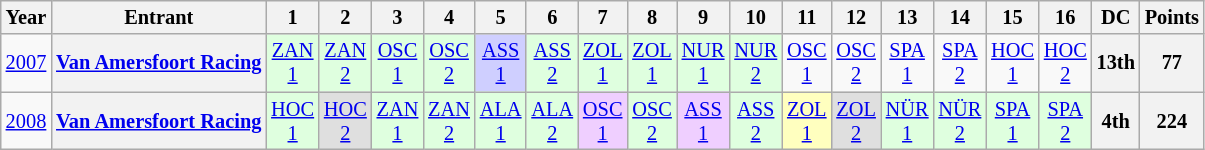<table class="wikitable" style="text-align:center; font-size:85%">
<tr>
<th>Year</th>
<th>Entrant</th>
<th>1</th>
<th>2</th>
<th>3</th>
<th>4</th>
<th>5</th>
<th>6</th>
<th>7</th>
<th>8</th>
<th>9</th>
<th>10</th>
<th>11</th>
<th>12</th>
<th>13</th>
<th>14</th>
<th>15</th>
<th>16</th>
<th>DC</th>
<th>Points</th>
</tr>
<tr>
<td><a href='#'>2007</a></td>
<th nowrap><a href='#'>Van Amersfoort Racing</a></th>
<td style="background:#dfffdf;"><a href='#'>ZAN<br>1</a><br></td>
<td style="background:#dfffdf;"><a href='#'>ZAN<br>2</a><br></td>
<td style="background:#dfffdf;"><a href='#'>OSC<br>1</a><br></td>
<td style="background:#dfffdf;"><a href='#'>OSC<br>2</a><br></td>
<td style="background:#cfcfff;"><a href='#'>ASS<br>1</a><br></td>
<td style="background:#dfffdf;"><a href='#'>ASS<br>2</a><br></td>
<td style="background:#dfffdf;"><a href='#'>ZOL<br>1</a><br></td>
<td style="background:#dfffdf;"><a href='#'>ZOL<br>1</a><br></td>
<td style="background:#dfffdf;"><a href='#'>NUR<br>1</a><br></td>
<td style="background:#dfffdf;"><a href='#'>NUR<br>2</a><br></td>
<td><a href='#'>OSC<br>1</a></td>
<td><a href='#'>OSC<br>2</a></td>
<td><a href='#'>SPA<br>1</a></td>
<td><a href='#'>SPA<br>2</a></td>
<td><a href='#'>HOC<br>1</a></td>
<td><a href='#'>HOC<br>2</a></td>
<th>13th</th>
<th>77</th>
</tr>
<tr>
<td><a href='#'>2008</a></td>
<th nowrap><a href='#'>Van Amersfoort Racing</a></th>
<td style="background:#dfffdf;"><a href='#'>HOC<br>1</a><br></td>
<td style="background:#dfdfdf;"><a href='#'>HOC<br>2</a><br></td>
<td style="background:#dfffdf;"><a href='#'>ZAN<br>1</a><br></td>
<td style="background:#dfffdf;"><a href='#'>ZAN<br>2</a><br></td>
<td style="background:#dfffdf;"><a href='#'>ALA<br>1</a><br></td>
<td style="background:#dfffdf;"><a href='#'>ALA<br>2</a><br></td>
<td style="background:#efcfff;"><a href='#'>OSC<br>1</a><br></td>
<td style="background:#dfffdf;"><a href='#'>OSC<br>2</a><br></td>
<td style="background:#efcfff;"><a href='#'>ASS<br>1</a><br></td>
<td style="background:#dfffdf;"><a href='#'>ASS<br>2</a><br></td>
<td style="background:#ffffbf;"><a href='#'>ZOL<br>1</a><br></td>
<td style="background:#dfdfdf;"><a href='#'>ZOL<br>2</a><br></td>
<td style="background:#dfffdf;"><a href='#'>NÜR<br>1</a><br></td>
<td style="background:#dfffdf;"><a href='#'>NÜR<br>2</a><br></td>
<td style="background:#dfffdf;"><a href='#'>SPA<br>1</a><br></td>
<td style="background:#dfffdf;"><a href='#'>SPA<br>2</a><br></td>
<th>4th</th>
<th>224</th>
</tr>
</table>
